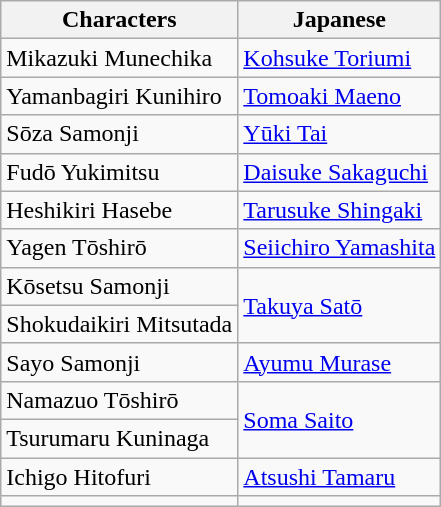<table class="wikitable">
<tr>
<th>Characters</th>
<th>Japanese</th>
</tr>
<tr>
<td>Mikazuki Munechika</td>
<td><a href='#'>Kohsuke Toriumi</a></td>
</tr>
<tr>
<td>Yamanbagiri Kunihiro</td>
<td><a href='#'>Tomoaki Maeno</a></td>
</tr>
<tr>
<td>Sōza Samonji</td>
<td><a href='#'>Yūki Tai</a></td>
</tr>
<tr>
<td>Fudō Yukimitsu</td>
<td><a href='#'>Daisuke Sakaguchi</a></td>
</tr>
<tr>
<td>Heshikiri Hasebe</td>
<td><a href='#'>Tarusuke Shingaki</a></td>
</tr>
<tr>
<td>Yagen Tōshirō</td>
<td><a href='#'>Seiichiro Yamashita</a></td>
</tr>
<tr>
<td>Kōsetsu Samonji</td>
<td rowspan=2><a href='#'>Takuya Satō</a></td>
</tr>
<tr>
<td>Shokudaikiri Mitsutada</td>
</tr>
<tr>
<td>Sayo Samonji</td>
<td><a href='#'>Ayumu Murase</a></td>
</tr>
<tr>
<td>Namazuo Tōshirō</td>
<td rowspan=2><a href='#'>Soma Saito</a></td>
</tr>
<tr>
<td>Tsurumaru Kuninaga</td>
</tr>
<tr>
<td>Ichigo Hitofuri</td>
<td><a href='#'>Atsushi Tamaru</a></td>
</tr>
<tr>
<td></td>
</tr>
</table>
